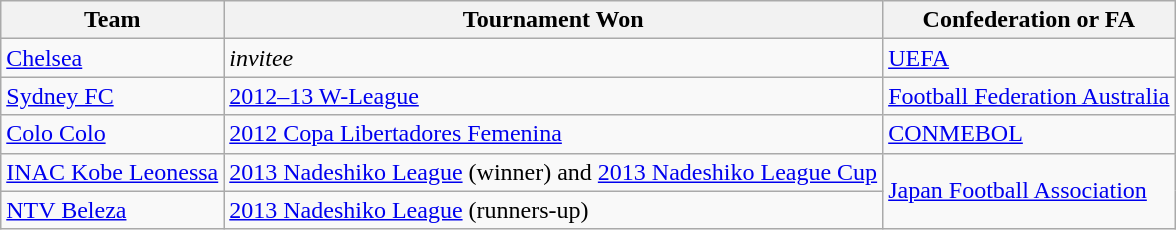<table class=wikitable>
<tr>
<th>Team</th>
<th>Tournament Won</th>
<th>Confederation or FA</th>
</tr>
<tr>
<td> <a href='#'>Chelsea</a></td>
<td><em>invitee</em></td>
<td><a href='#'>UEFA</a></td>
</tr>
<tr>
<td> <a href='#'>Sydney FC</a></td>
<td><a href='#'>2012–13 W-League</a></td>
<td><a href='#'>Football Federation Australia</a></td>
</tr>
<tr>
<td> <a href='#'>Colo Colo</a></td>
<td><a href='#'>2012 Copa Libertadores Femenina</a></td>
<td><a href='#'>CONMEBOL</a></td>
</tr>
<tr>
<td> <a href='#'>INAC Kobe Leonessa</a></td>
<td><a href='#'>2013 Nadeshiko League</a> (winner) and <a href='#'>2013 Nadeshiko League Cup</a></td>
<td rowspan=2><a href='#'>Japan Football Association</a></td>
</tr>
<tr>
<td> <a href='#'>NTV Beleza</a></td>
<td><a href='#'>2013 Nadeshiko League</a> (runners-up)</td>
</tr>
</table>
